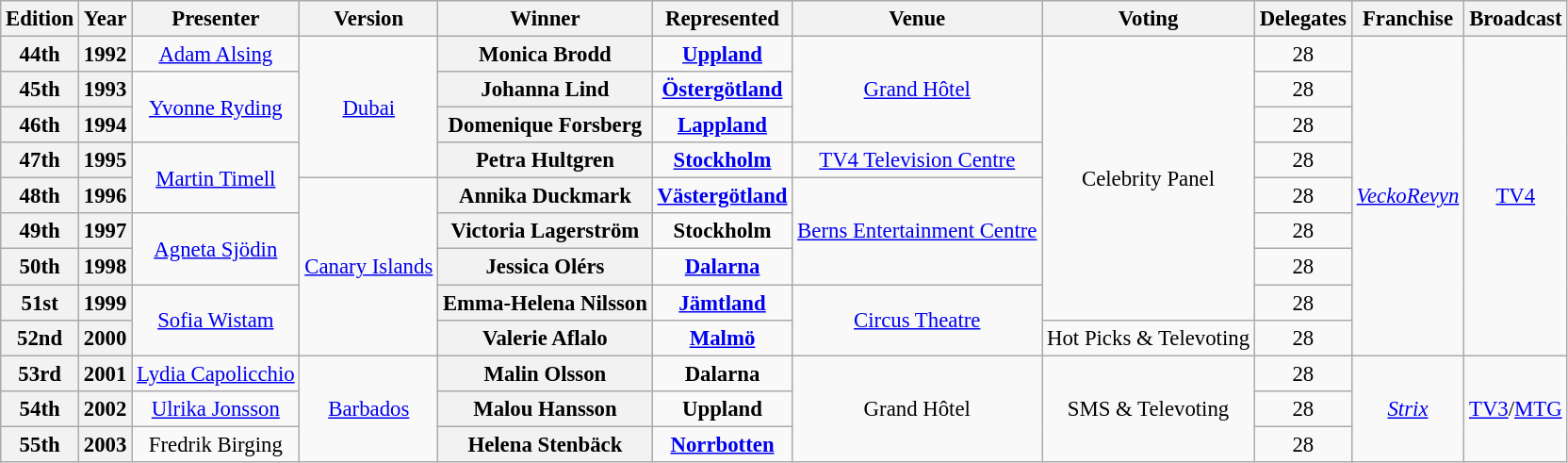<table class="wikitable sortable" style="font-size: 95%; text-align:center">
<tr bgcolor="efefef">
<th>Edition</th>
<th>Year</th>
<th>Presenter</th>
<th>Version</th>
<th>Winner</th>
<th>Represented</th>
<th>Venue</th>
<th>Voting</th>
<th>Delegates</th>
<th>Franchise</th>
<th>Broadcast</th>
</tr>
<tr>
<th>44th</th>
<th>1992</th>
<td><a href='#'>Adam Alsing</a></td>
<td rowspan="4"><a href='#'>Dubai</a></td>
<th>Monica Brodd</th>
<td> <strong><a href='#'>Uppland</a></strong></td>
<td rowspan="3"><a href='#'>Grand Hôtel</a></td>
<td rowspan="8">Celebrity Panel</td>
<td>28</td>
<td rowspan="9"><em><a href='#'>VeckoRevyn</a></em></td>
<td rowspan="9"><a href='#'>TV4</a></td>
</tr>
<tr>
<th>45th</th>
<th>1993</th>
<td rowspan="2"><a href='#'>Yvonne Ryding</a></td>
<th>Johanna Lind</th>
<td> <strong><a href='#'>Östergötland</a></strong></td>
<td>28</td>
</tr>
<tr>
<th>46th</th>
<th>1994</th>
<th>Domenique Forsberg</th>
<td> <strong><a href='#'>Lappland</a></strong></td>
<td>28</td>
</tr>
<tr>
<th>47th</th>
<th>1995</th>
<td rowspan="2"><a href='#'>Martin Timell</a></td>
<th>Petra Hultgren</th>
<td> <strong><a href='#'>Stockholm</a></strong></td>
<td><a href='#'>TV4 Television Centre</a></td>
<td>28</td>
</tr>
<tr>
<th>48th</th>
<th>1996</th>
<td rowspan="5"><a href='#'>Canary Islands</a></td>
<th>Annika Duckmark</th>
<td> <strong><a href='#'>Västergötland</a></strong></td>
<td rowspan="3"><a href='#'>Berns Entertainment Centre</a></td>
<td>28</td>
</tr>
<tr>
<th>49th</th>
<th>1997</th>
<td rowspan="2"><a href='#'>Agneta Sjödin</a></td>
<th>Victoria Lagerström</th>
<td> <strong>Stockholm</strong></td>
<td>28</td>
</tr>
<tr>
<th>50th</th>
<th>1998</th>
<th>Jessica Olérs</th>
<td> <strong><a href='#'>Dalarna</a></strong></td>
<td>28</td>
</tr>
<tr>
<th>51st</th>
<th>1999</th>
<td rowspan="2"><a href='#'>Sofia Wistam</a></td>
<th>Emma-Helena Nilsson</th>
<td> <strong><a href='#'>Jämtland</a></strong></td>
<td rowspan="2"><a href='#'>Circus Theatre</a></td>
<td>28</td>
</tr>
<tr>
<th>52nd</th>
<th>2000</th>
<th>Valerie Aflalo</th>
<td> <strong><a href='#'>Malmö</a></strong></td>
<td>Hot Picks & Televoting</td>
<td>28</td>
</tr>
<tr>
<th>53rd</th>
<th>2001</th>
<td><a href='#'>Lydia Capolicchio</a></td>
<td rowspan="3"><a href='#'>Barbados</a></td>
<th>Malin Olsson</th>
<td> <strong>Dalarna</strong></td>
<td rowspan="3">Grand Hôtel</td>
<td rowspan="3">SMS & Televoting</td>
<td>28</td>
<td rowspan="3"><em><a href='#'>Strix</a></em></td>
<td rowspan="3"><a href='#'>TV3</a>/<a href='#'>MTG</a></td>
</tr>
<tr>
<th>54th</th>
<th>2002</th>
<td><a href='#'>Ulrika Jonsson</a></td>
<th>Malou Hansson</th>
<td> <strong>Uppland</strong></td>
<td>28</td>
</tr>
<tr>
<th>55th</th>
<th>2003</th>
<td>Fredrik Birging</td>
<th>Helena Stenbäck</th>
<td> <strong><a href='#'>Norrbotten</a></strong></td>
<td>28</td>
</tr>
</table>
